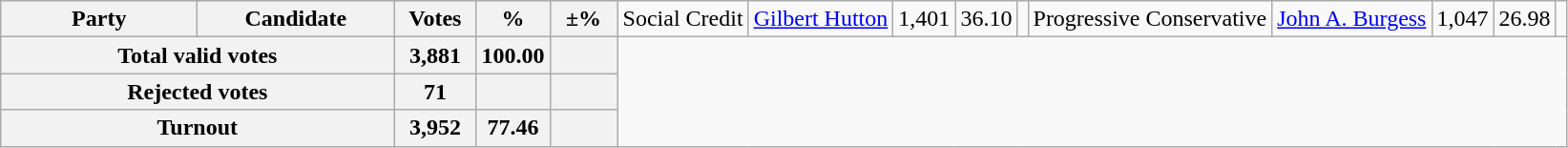<table class="wikitable">
<tr>
<th colspan=2 style="width: 130px">Party</th>
<th style="width: 130px">Candidate</th>
<th style="width: 50px">Votes</th>
<th style="width: 40px">%</th>
<th style="width: 40px">±%<br>
</th>
<td>Social Credit</td>
<td><a href='#'>Gilbert Hutton</a></td>
<td align="right">1,401</td>
<td align="right">36.10</td>
<td align="right"><br></td>
<td>Progressive Conservative</td>
<td><a href='#'>John A. Burgess</a></td>
<td align="right">1,047</td>
<td align="right">26.98</td>
<td align="right"></td>
</tr>
<tr bgcolor="white">
<th align="right" colspan=3>Total valid votes</th>
<th align="right">3,881</th>
<th align="right">100.00</th>
<th align="right"></th>
</tr>
<tr bgcolor="white">
<th align="right" colspan=3>Rejected votes</th>
<th align="right">71</th>
<th align="right"></th>
<th align="right"></th>
</tr>
<tr bgcolor="white">
<th align="right" colspan=3>Turnout</th>
<th align="right">3,952</th>
<th align="right">77.46</th>
<th align="right"></th>
</tr>
</table>
